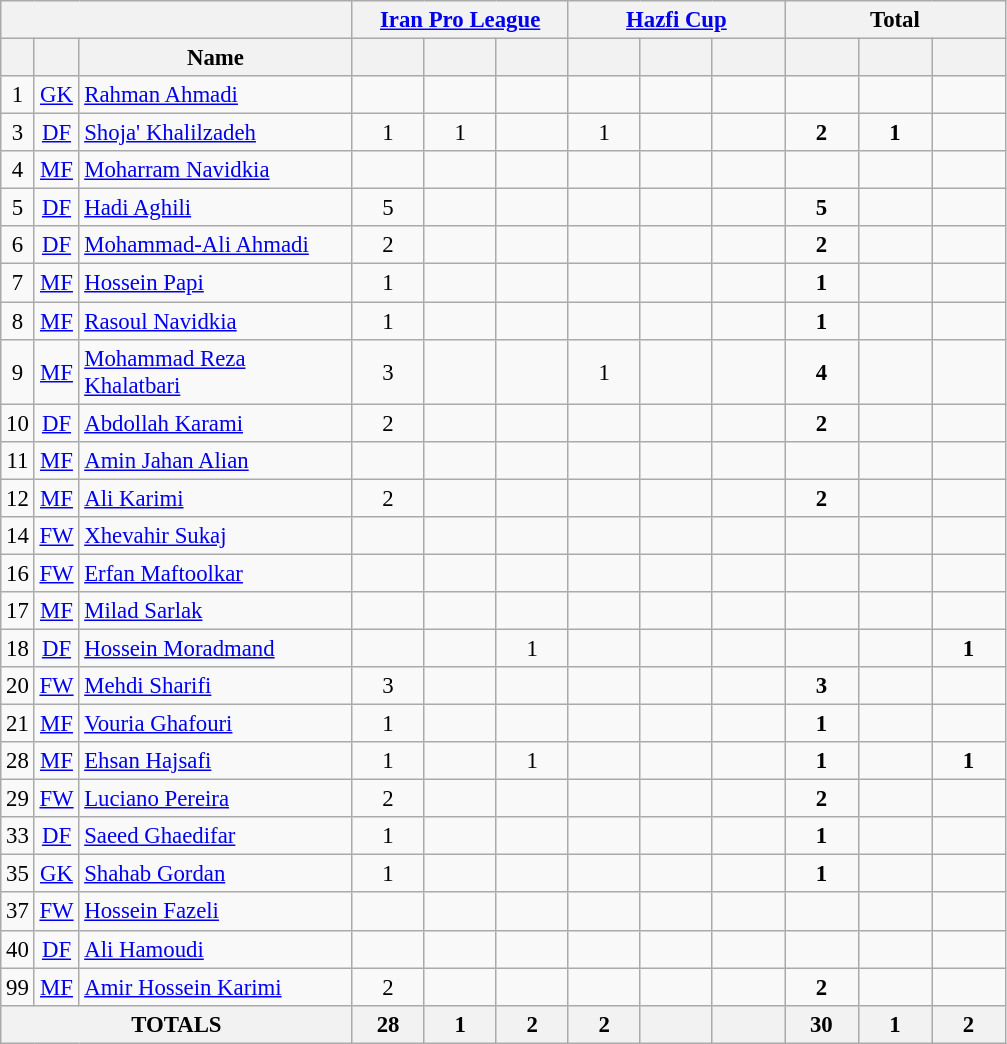<table class="wikitable sortable" style="font-size: 95%; text-align: center;">
<tr>
<th colspan=3></th>
<th colspan=3><strong><a href='#'>Iran Pro League</a></strong></th>
<th colspan=3><strong><a href='#'>Hazfi Cup</a></strong></th>
<th colspan=3>Total</th>
</tr>
<tr>
<th width=5></th>
<th width=5></th>
<th width=175>Name</th>
<th width=41></th>
<th width=41></th>
<th width=41></th>
<th width=41></th>
<th width=41></th>
<th width=41></th>
<th width=42></th>
<th width=42></th>
<th width=42></th>
</tr>
<tr>
<td>1</td>
<td><a href='#'>GK</a></td>
<td align="left"> <a href='#'>Rahman Ahmadi</a></td>
<td></td>
<td></td>
<td></td>
<td></td>
<td></td>
<td></td>
<td><strong> </strong></td>
<td><strong> </strong></td>
<td><strong> </strong></td>
</tr>
<tr>
<td>3</td>
<td><a href='#'>DF</a></td>
<td align="left"> <a href='#'>Shoja' Khalilzadeh</a></td>
<td>1</td>
<td>1</td>
<td></td>
<td>1</td>
<td></td>
<td></td>
<td><strong>2</strong></td>
<td><strong>1</strong></td>
<td><strong> </strong></td>
</tr>
<tr>
<td>4</td>
<td><a href='#'>MF</a></td>
<td align="left"> <a href='#'>Moharram Navidkia</a></td>
<td></td>
<td></td>
<td></td>
<td></td>
<td></td>
<td></td>
<td><strong> </strong></td>
<td><strong> </strong></td>
<td><strong> </strong></td>
</tr>
<tr>
<td>5</td>
<td><a href='#'>DF</a></td>
<td align="left"> <a href='#'>Hadi Aghili</a></td>
<td>5</td>
<td></td>
<td></td>
<td></td>
<td></td>
<td></td>
<td><strong>5</strong></td>
<td><strong> </strong></td>
<td><strong> </strong></td>
</tr>
<tr>
<td>6</td>
<td><a href='#'>DF</a></td>
<td align="left"> <a href='#'>Mohammad-Ali Ahmadi</a></td>
<td>2</td>
<td></td>
<td></td>
<td></td>
<td></td>
<td></td>
<td><strong>2</strong></td>
<td><strong> </strong></td>
<td><strong> </strong></td>
</tr>
<tr>
<td>7</td>
<td><a href='#'>MF</a></td>
<td align="left"> <a href='#'>Hossein Papi</a></td>
<td>1</td>
<td></td>
<td></td>
<td></td>
<td></td>
<td></td>
<td><strong>1</strong></td>
<td><strong> </strong></td>
<td><strong> </strong></td>
</tr>
<tr>
<td>8</td>
<td><a href='#'>MF</a></td>
<td align="left"> <a href='#'>Rasoul Navidkia</a></td>
<td>1</td>
<td></td>
<td></td>
<td></td>
<td></td>
<td></td>
<td><strong>1</strong></td>
<td><strong> </strong></td>
<td><strong> </strong></td>
</tr>
<tr>
<td>9</td>
<td><a href='#'>MF</a></td>
<td align="left"> <a href='#'>Mohammad Reza Khalatbari</a></td>
<td>3</td>
<td></td>
<td></td>
<td>1</td>
<td></td>
<td></td>
<td><strong>4</strong></td>
<td><strong> </strong></td>
<td><strong> </strong></td>
</tr>
<tr>
<td>10</td>
<td><a href='#'>DF</a></td>
<td align="left"> <a href='#'>Abdollah Karami</a></td>
<td>2</td>
<td></td>
<td></td>
<td></td>
<td></td>
<td></td>
<td><strong>2</strong></td>
<td><strong> </strong></td>
<td><strong> </strong></td>
</tr>
<tr>
<td>11</td>
<td><a href='#'>MF</a></td>
<td align="left"> <a href='#'>Amin Jahan Alian</a></td>
<td></td>
<td></td>
<td></td>
<td></td>
<td></td>
<td></td>
<td><strong> </strong></td>
<td><strong> </strong></td>
<td><strong> </strong></td>
</tr>
<tr>
<td>12</td>
<td><a href='#'>MF</a></td>
<td align="left"> <a href='#'>Ali Karimi</a></td>
<td>2</td>
<td></td>
<td></td>
<td></td>
<td></td>
<td></td>
<td><strong>2</strong></td>
<td><strong> </strong></td>
<td><strong> </strong></td>
</tr>
<tr>
<td>14</td>
<td><a href='#'>FW</a></td>
<td align="left"> <a href='#'>Xhevahir Sukaj</a></td>
<td></td>
<td></td>
<td></td>
<td></td>
<td></td>
<td></td>
<td><strong> </strong></td>
<td><strong> </strong></td>
<td><strong> </strong></td>
</tr>
<tr>
<td>16</td>
<td><a href='#'>FW</a></td>
<td align="left"> <a href='#'>Erfan Maftoolkar</a></td>
<td></td>
<td></td>
<td></td>
<td></td>
<td></td>
<td></td>
<td><strong> </strong></td>
<td><strong> </strong></td>
<td><strong> </strong></td>
</tr>
<tr>
<td>17</td>
<td><a href='#'>MF</a></td>
<td align="left"> <a href='#'>Milad Sarlak</a></td>
<td></td>
<td></td>
<td></td>
<td></td>
<td></td>
<td></td>
<td><strong> </strong></td>
<td><strong> </strong></td>
<td><strong> </strong></td>
</tr>
<tr>
<td>18</td>
<td><a href='#'>DF</a></td>
<td align="left"> <a href='#'>Hossein Moradmand</a></td>
<td></td>
<td></td>
<td>1</td>
<td></td>
<td></td>
<td></td>
<td><strong> </strong></td>
<td><strong> </strong></td>
<td><strong>1</strong></td>
</tr>
<tr>
<td>20</td>
<td><a href='#'>FW</a></td>
<td align="left"> <a href='#'>Mehdi Sharifi</a></td>
<td>3</td>
<td></td>
<td></td>
<td></td>
<td></td>
<td></td>
<td><strong>3</strong></td>
<td><strong> </strong></td>
<td><strong> </strong></td>
</tr>
<tr>
<td>21</td>
<td><a href='#'>MF</a></td>
<td align="left"> <a href='#'>Vouria Ghafouri</a></td>
<td>1</td>
<td></td>
<td></td>
<td></td>
<td></td>
<td></td>
<td><strong>1</strong></td>
<td><strong> </strong></td>
<td><strong> </strong></td>
</tr>
<tr>
<td>28</td>
<td><a href='#'>MF</a></td>
<td align="left"> <a href='#'>Ehsan Hajsafi</a></td>
<td>1</td>
<td></td>
<td>1</td>
<td></td>
<td></td>
<td></td>
<td><strong>1</strong></td>
<td><strong> </strong></td>
<td><strong>1</strong></td>
</tr>
<tr>
<td>29</td>
<td><a href='#'>FW</a></td>
<td align="left"> <a href='#'>Luciano Pereira</a></td>
<td>2</td>
<td></td>
<td></td>
<td></td>
<td></td>
<td></td>
<td><strong>2</strong></td>
<td><strong> </strong></td>
<td><strong> </strong></td>
</tr>
<tr>
<td>33</td>
<td><a href='#'>DF</a></td>
<td align="left"> <a href='#'>Saeed Ghaedifar</a></td>
<td>1</td>
<td></td>
<td></td>
<td></td>
<td></td>
<td></td>
<td><strong>1</strong></td>
<td><strong> </strong></td>
<td><strong> </strong></td>
</tr>
<tr>
<td>35</td>
<td><a href='#'>GK</a></td>
<td align="left"> <a href='#'>Shahab Gordan</a></td>
<td>1</td>
<td></td>
<td></td>
<td></td>
<td></td>
<td></td>
<td><strong>1</strong></td>
<td><strong> </strong></td>
<td><strong> </strong></td>
</tr>
<tr>
<td>37</td>
<td><a href='#'>FW</a></td>
<td align="left"> <a href='#'>Hossein Fazeli</a></td>
<td></td>
<td></td>
<td></td>
<td></td>
<td></td>
<td></td>
<td><strong> </strong></td>
<td><strong> </strong></td>
<td><strong> </strong></td>
</tr>
<tr>
<td>40</td>
<td><a href='#'>DF</a></td>
<td align="left"> <a href='#'>Ali Hamoudi</a></td>
<td></td>
<td></td>
<td></td>
<td></td>
<td></td>
<td></td>
<td><strong> </strong></td>
<td><strong> </strong></td>
<td><strong> </strong></td>
</tr>
<tr>
<td>99</td>
<td><a href='#'>MF</a></td>
<td align="left"> <a href='#'>Amir Hossein Karimi</a></td>
<td>2</td>
<td></td>
<td></td>
<td></td>
<td></td>
<td></td>
<td><strong>2</strong></td>
<td><strong> </strong></td>
<td><strong> </strong></td>
</tr>
<tr>
<th colspan="3"><strong>TOTALS</strong></th>
<th><strong>28</strong></th>
<th><strong>1</strong></th>
<th><strong>2</strong></th>
<th><strong>2</strong></th>
<th><strong> </strong></th>
<th><strong> </strong></th>
<th><strong>30</strong></th>
<th><strong>1</strong></th>
<th><strong>2</strong></th>
</tr>
</table>
